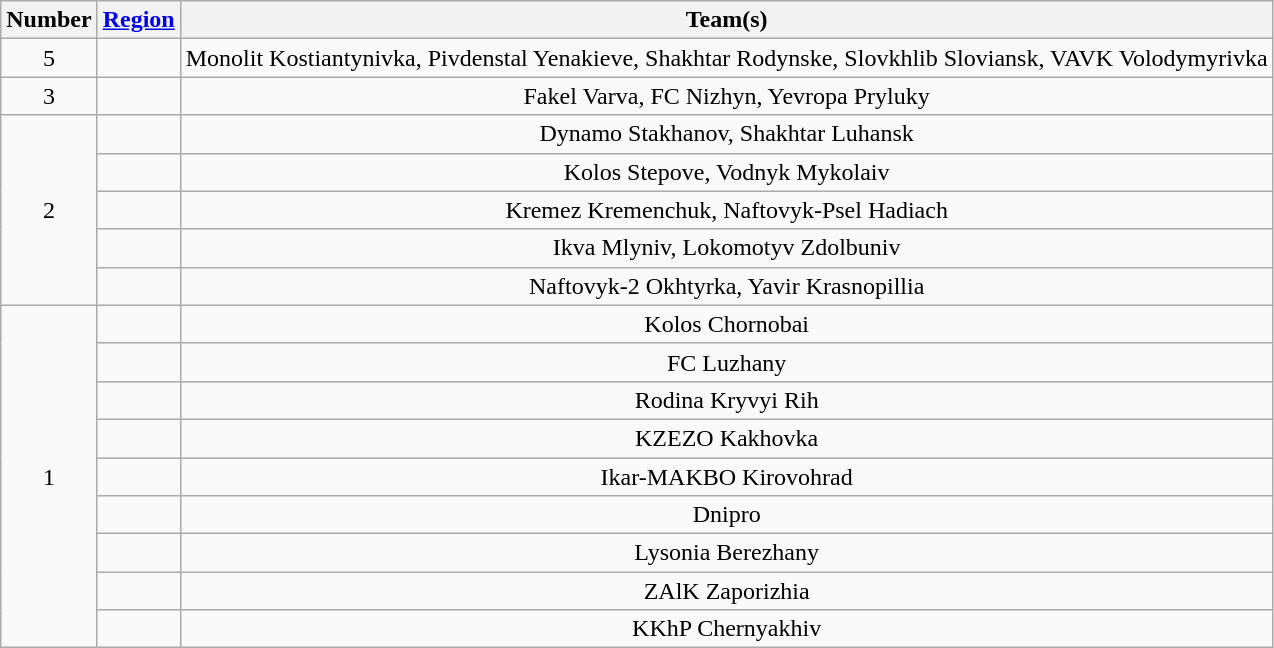<table class="wikitable" style="text-align:center">
<tr>
<th>Number</th>
<th><a href='#'>Region</a></th>
<th>Team(s)</th>
</tr>
<tr>
<td rowspan="1">5</td>
<td align="left"></td>
<td>Monolit Kostiantynivka, Pivdenstal Yenakieve, Shakhtar Rodynske, Slovkhlib Sloviansk, VAVK Volodymyrivka</td>
</tr>
<tr>
<td rowspan="1">3</td>
<td align="left"></td>
<td>Fakel Varva, FC Nizhyn, Yevropa Pryluky</td>
</tr>
<tr>
<td rowspan="5">2</td>
<td align="left"></td>
<td>Dynamo Stakhanov, Shakhtar Luhansk</td>
</tr>
<tr>
<td align="left"></td>
<td>Kolos Stepove, Vodnyk Mykolaiv</td>
</tr>
<tr>
<td align="left"></td>
<td>Kremez Kremenchuk, Naftovyk-Psel Hadiach</td>
</tr>
<tr>
<td align="left"></td>
<td>Ikva Mlyniv, Lokomotyv Zdolbuniv</td>
</tr>
<tr>
<td align="left"></td>
<td>Naftovyk-2 Okhtyrka, Yavir Krasnopillia</td>
</tr>
<tr>
<td rowspan="16">1</td>
<td align="left"></td>
<td>Kolos Chornobai</td>
</tr>
<tr>
<td align="left"></td>
<td>FC Luzhany</td>
</tr>
<tr>
<td align="left"></td>
<td>Rodina Kryvyi Rih</td>
</tr>
<tr>
<td align="left"></td>
<td>KZEZO Kakhovka</td>
</tr>
<tr>
<td align="left"></td>
<td>Ikar-MAKBO Kirovohrad</td>
</tr>
<tr>
<td align="left"></td>
<td>Dnipro</td>
</tr>
<tr>
<td align="left"></td>
<td>Lysonia Berezhany</td>
</tr>
<tr>
<td align="left"></td>
<td>ZAlK Zaporizhia</td>
</tr>
<tr>
<td align="left"></td>
<td>KKhP Chernyakhiv</td>
</tr>
</table>
